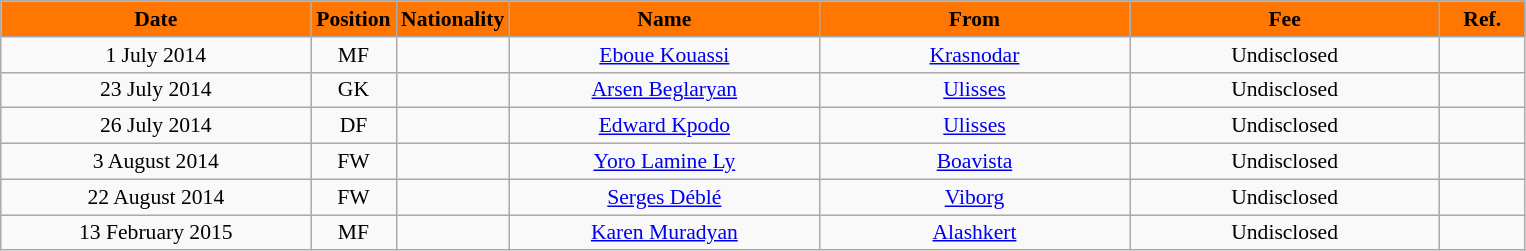<table class="wikitable"  style="text-align:center; font-size:90%; ">
<tr>
<th style="background:#FF7700; color:#000000; width:200px;">Date</th>
<th style="background:#FF7700; color:#000000; width:50px;">Position</th>
<th style="background:#FF7700; color:#000000; width:50px;">Nationality</th>
<th style="background:#FF7700; color:#000000; width:200px;">Name</th>
<th style="background:#FF7700; color:#000000; width:200px;">From</th>
<th style="background:#FF7700; color:#000000; width:200px;">Fee</th>
<th style="background:#FF7700; color:#000000; width:50px;">Ref.</th>
</tr>
<tr>
<td>1 July 2014</td>
<td>MF</td>
<td></td>
<td><a href='#'>Eboue Kouassi</a></td>
<td><a href='#'>Krasnodar</a></td>
<td>Undisclosed</td>
<td></td>
</tr>
<tr>
<td>23 July 2014</td>
<td>GK</td>
<td></td>
<td><a href='#'>Arsen Beglaryan</a></td>
<td><a href='#'>Ulisses</a></td>
<td>Undisclosed</td>
<td></td>
</tr>
<tr>
<td>26 July 2014</td>
<td>DF</td>
<td></td>
<td><a href='#'>Edward Kpodo</a></td>
<td><a href='#'>Ulisses</a></td>
<td>Undisclosed</td>
<td></td>
</tr>
<tr>
<td>3 August 2014</td>
<td>FW</td>
<td></td>
<td><a href='#'>Yoro Lamine Ly</a></td>
<td><a href='#'>Boavista</a></td>
<td>Undisclosed</td>
<td></td>
</tr>
<tr>
<td>22 August 2014</td>
<td>FW</td>
<td></td>
<td><a href='#'>Serges Déblé</a></td>
<td><a href='#'>Viborg</a></td>
<td>Undisclosed</td>
<td></td>
</tr>
<tr>
<td>13 February 2015</td>
<td>MF</td>
<td></td>
<td><a href='#'>Karen Muradyan</a></td>
<td><a href='#'>Alashkert</a></td>
<td>Undisclosed</td>
<td></td>
</tr>
</table>
